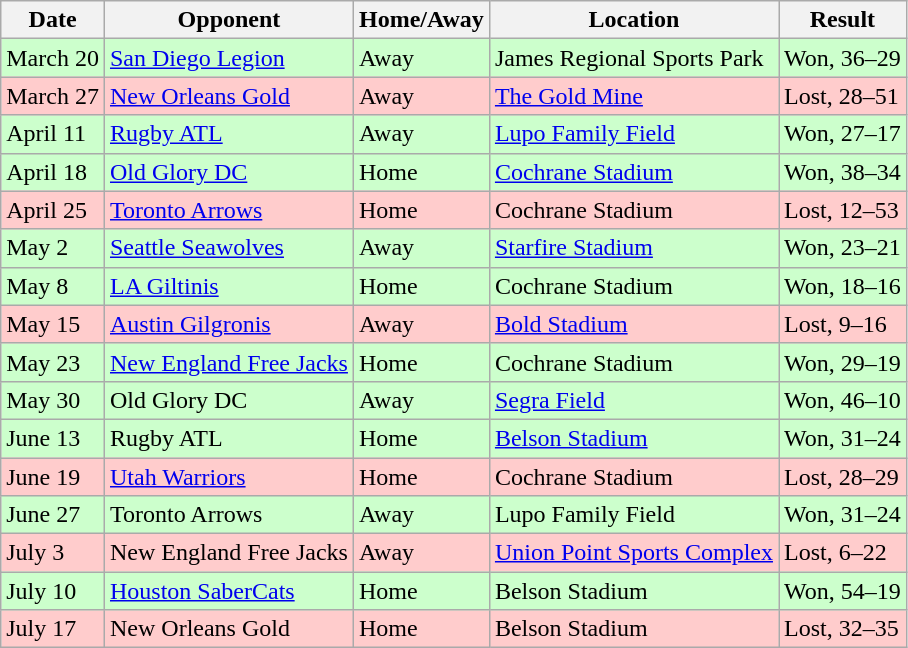<table class="wikitable">
<tr>
<th>Date</th>
<th>Opponent</th>
<th>Home/Away</th>
<th>Location</th>
<th>Result</th>
</tr>
<tr bgcolor="#CCFFCC">
<td>March 20</td>
<td><a href='#'>San Diego Legion</a></td>
<td>Away</td>
<td>James Regional Sports Park</td>
<td>Won, 36–29</td>
</tr>
<tr bgcolor="#FFCCCC">
<td>March 27</td>
<td><a href='#'>New Orleans Gold</a></td>
<td>Away</td>
<td><a href='#'>The Gold Mine</a></td>
<td>Lost, 28–51</td>
</tr>
<tr bgcolor="#CCFFCC">
<td>April 11</td>
<td><a href='#'>Rugby ATL</a></td>
<td>Away</td>
<td><a href='#'>Lupo Family Field</a></td>
<td>Won, 27–17</td>
</tr>
<tr bgcolor= "#CCFFCC">
<td>April 18</td>
<td><a href='#'>Old Glory DC</a></td>
<td>Home</td>
<td><a href='#'>Cochrane Stadium</a></td>
<td>Won, 38–34</td>
</tr>
<tr bgcolor=#FFCCCC>
<td>April 25</td>
<td><a href='#'>Toronto Arrows</a></td>
<td>Home</td>
<td>Cochrane Stadium</td>
<td>Lost, 12–53</td>
</tr>
<tr bgcolor= "#CCFFCC">
<td>May 2</td>
<td><a href='#'>Seattle Seawolves</a></td>
<td>Away</td>
<td><a href='#'>Starfire Stadium</a></td>
<td>Won, 23–21</td>
</tr>
<tr bgcolor= "#CCFFCC">
<td>May 8</td>
<td><a href='#'>LA Giltinis</a></td>
<td>Home</td>
<td>Cochrane Stadium</td>
<td>Won, 18–16</td>
</tr>
<tr bgcolor=#FFCCCC>
<td>May 15</td>
<td><a href='#'>Austin Gilgronis</a></td>
<td>Away</td>
<td><a href='#'>Bold Stadium</a></td>
<td>Lost, 9–16</td>
</tr>
<tr bgcolor="#CCFFCC">
<td>May 23</td>
<td><a href='#'>New England Free Jacks</a></td>
<td>Home</td>
<td>Cochrane Stadium</td>
<td>Won, 29–19</td>
</tr>
<tr bgcolor="#CCFFCC">
<td>May 30</td>
<td>Old Glory DC</td>
<td>Away</td>
<td><a href='#'>Segra Field</a></td>
<td>Won, 46–10</td>
</tr>
<tr bgcolor="#CCFFCC">
<td>June 13</td>
<td>Rugby ATL</td>
<td>Home</td>
<td><a href='#'>Belson Stadium</a></td>
<td>Won, 31–24</td>
</tr>
<tr bgcolor=#FFCCCC>
<td>June 19</td>
<td><a href='#'>Utah Warriors</a></td>
<td>Home</td>
<td>Cochrane Stadium</td>
<td>Lost, 28–29</td>
</tr>
<tr bgcolor="#CCFFCC">
<td>June 27</td>
<td>Toronto Arrows</td>
<td>Away</td>
<td>Lupo Family Field</td>
<td>Won, 31–24</td>
</tr>
<tr bgcolor=#FFCCCC>
<td>July 3</td>
<td>New England Free Jacks</td>
<td>Away</td>
<td><a href='#'>Union Point Sports Complex</a></td>
<td>Lost, 6–22</td>
</tr>
<tr bgcolor= "#CCFFCC">
<td>July 10</td>
<td><a href='#'>Houston SaberCats</a></td>
<td>Home</td>
<td>Belson Stadium</td>
<td>Won, 54–19</td>
</tr>
<tr bgcolor=#FFCCCC>
<td>July 17</td>
<td>New Orleans Gold</td>
<td>Home</td>
<td>Belson Stadium</td>
<td>Lost, 32–35</td>
</tr>
</table>
